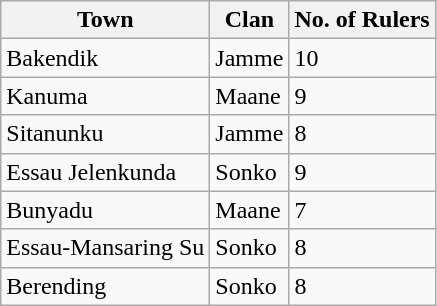<table class="wikitable">
<tr>
<th>Town</th>
<th>Clan</th>
<th>No. of  Rulers</th>
</tr>
<tr>
<td>Bakendik</td>
<td>Jamme</td>
<td>10</td>
</tr>
<tr>
<td>Kanuma</td>
<td>Maane</td>
<td>9</td>
</tr>
<tr>
<td>Sitanunku</td>
<td>Jamme</td>
<td>8</td>
</tr>
<tr>
<td>Essau Jelenkunda</td>
<td>Sonko</td>
<td>9</td>
</tr>
<tr>
<td>Bunyadu</td>
<td>Maane</td>
<td>7</td>
</tr>
<tr>
<td>Essau-Mansaring Su</td>
<td>Sonko</td>
<td>8</td>
</tr>
<tr>
<td>Berending</td>
<td>Sonko</td>
<td>8</td>
</tr>
</table>
